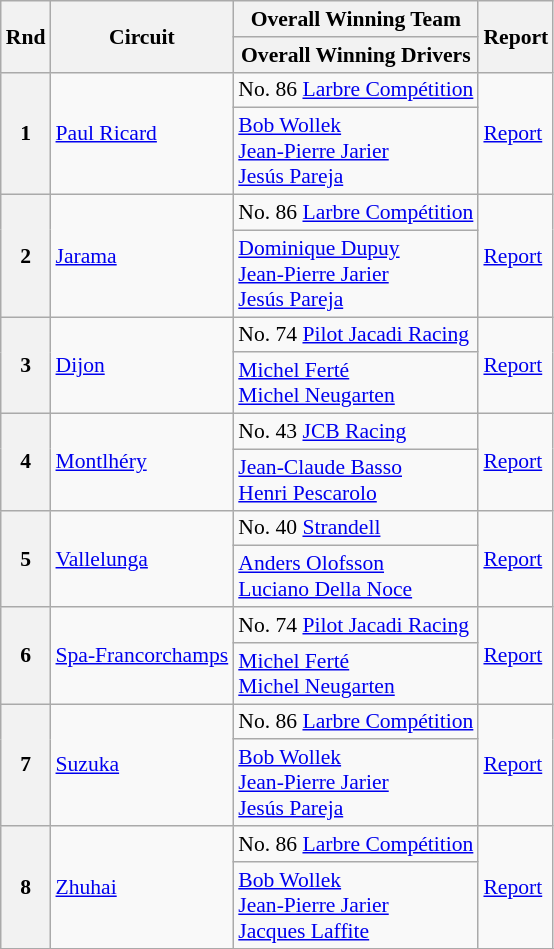<table class="wikitable" style="font-size: 90%;">
<tr>
<th rowspan=2>Rnd</th>
<th rowspan=2>Circuit</th>
<th>Overall Winning Team</th>
<th rowspan=2>Report</th>
</tr>
<tr>
<th>Overall Winning Drivers</th>
</tr>
<tr>
<th rowspan=2>1</th>
<td rowspan=2><a href='#'>Paul Ricard</a></td>
<td> No. 86 <a href='#'>Larbre Compétition</a></td>
<td rowspan=2><a href='#'>Report</a></td>
</tr>
<tr>
<td> <a href='#'>Bob Wollek</a><br> <a href='#'>Jean-Pierre Jarier</a><br> <a href='#'>Jesús Pareja</a></td>
</tr>
<tr>
<th rowspan=2>2</th>
<td rowspan=2><a href='#'>Jarama</a></td>
<td> No. 86 <a href='#'>Larbre Compétition</a></td>
<td rowspan=2><a href='#'>Report</a></td>
</tr>
<tr>
<td> <a href='#'>Dominique Dupuy</a><br> <a href='#'>Jean-Pierre Jarier</a><br> <a href='#'>Jesús Pareja</a></td>
</tr>
<tr>
<th rowspan=2>3</th>
<td rowspan=2><a href='#'>Dijon</a></td>
<td> No. 74 <a href='#'>Pilot Jacadi Racing</a></td>
<td rowspan=2><a href='#'>Report</a></td>
</tr>
<tr>
<td> <a href='#'>Michel Ferté</a><br> <a href='#'>Michel Neugarten</a></td>
</tr>
<tr>
<th rowspan=2>4</th>
<td rowspan=2><a href='#'>Montlhéry</a></td>
<td> No. 43 <a href='#'>JCB Racing</a></td>
<td rowspan=2><a href='#'>Report</a></td>
</tr>
<tr>
<td> <a href='#'>Jean-Claude Basso</a><br> <a href='#'>Henri Pescarolo</a></td>
</tr>
<tr>
<th rowspan=2>5</th>
<td rowspan=2><a href='#'>Vallelunga</a></td>
<td> No. 40 <a href='#'>Strandell</a></td>
<td rowspan=2><a href='#'>Report</a></td>
</tr>
<tr>
<td> <a href='#'>Anders Olofsson</a><br> <a href='#'>Luciano Della Noce</a></td>
</tr>
<tr>
<th rowspan=2>6</th>
<td rowspan=2><a href='#'>Spa-Francorchamps</a></td>
<td> No. 74 <a href='#'>Pilot Jacadi Racing</a></td>
<td rowspan=2><a href='#'>Report</a></td>
</tr>
<tr>
<td> <a href='#'>Michel Ferté</a><br> <a href='#'>Michel Neugarten</a></td>
</tr>
<tr>
<th rowspan=2>7</th>
<td rowspan=2><a href='#'>Suzuka</a></td>
<td> No. 86 <a href='#'>Larbre Compétition</a></td>
<td rowspan=2><a href='#'>Report</a></td>
</tr>
<tr>
<td> <a href='#'>Bob Wollek</a><br> <a href='#'>Jean-Pierre Jarier</a><br> <a href='#'>Jesús Pareja</a></td>
</tr>
<tr>
<th rowspan=2>8</th>
<td rowspan=2><a href='#'>Zhuhai</a></td>
<td> No. 86 <a href='#'>Larbre Compétition</a></td>
<td rowspan=2><a href='#'>Report</a></td>
</tr>
<tr>
<td> <a href='#'>Bob Wollek</a><br> <a href='#'>Jean-Pierre Jarier</a><br> <a href='#'>Jacques Laffite</a></td>
</tr>
<tr>
</tr>
</table>
